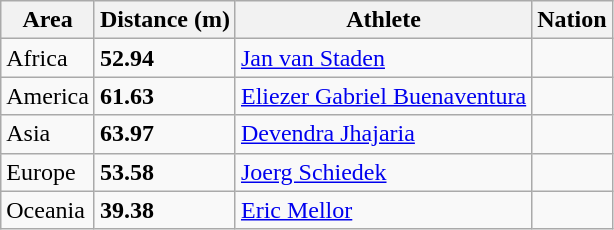<table class="wikitable">
<tr>
<th>Area</th>
<th>Distance (m)</th>
<th>Athlete</th>
<th>Nation</th>
</tr>
<tr>
<td>Africa</td>
<td><strong>52.94</strong></td>
<td><a href='#'>Jan van Staden</a></td>
<td></td>
</tr>
<tr>
<td>America</td>
<td><strong>61.63</strong></td>
<td><a href='#'>Eliezer Gabriel Buenaventura</a></td>
<td></td>
</tr>
<tr>
<td>Asia</td>
<td><strong>63.97</strong> </td>
<td><a href='#'>Devendra Jhajaria</a></td>
<td></td>
</tr>
<tr>
<td>Europe</td>
<td><strong>53.58</strong></td>
<td><a href='#'>Joerg Schiedek</a></td>
<td></td>
</tr>
<tr>
<td>Oceania</td>
<td><strong>39.38</strong></td>
<td><a href='#'>Eric Mellor</a></td>
<td></td>
</tr>
</table>
